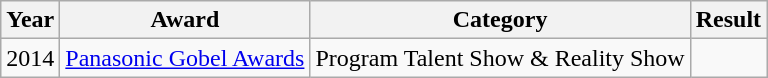<table class="wikitable">
<tr>
<th>Year</th>
<th>Award</th>
<th>Category</th>
<th>Result</th>
</tr>
<tr>
<td>2014</td>
<td><a href='#'>Panasonic Gobel Awards</a></td>
<td>Program Talent Show & Reality Show</td>
<td></td>
</tr>
</table>
